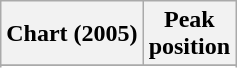<table class="wikitable plainrowheaders sortable">
<tr>
<th scope="col">Chart (2005)</th>
<th scope="col">Peak<br>position</th>
</tr>
<tr>
</tr>
<tr>
</tr>
</table>
